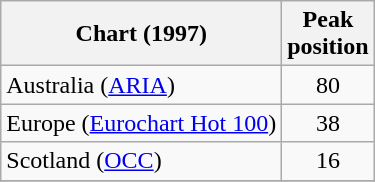<table class="wikitable sortable">
<tr>
<th>Chart (1997)</th>
<th>Peak<br>position</th>
</tr>
<tr>
<td>Australia (<a href='#'>ARIA</a>)</td>
<td style="text-align:center;">80</td>
</tr>
<tr>
<td>Europe (<a href='#'>Eurochart Hot 100</a>)</td>
<td style="text-align:center;">38</td>
</tr>
<tr>
<td>Scotland (<a href='#'>OCC</a>)</td>
<td style="text-align:center;">16</td>
</tr>
<tr>
</tr>
</table>
